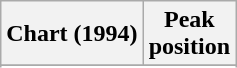<table class="wikitable sortable">
<tr>
<th align="left">Chart (1994)</th>
<th align="center">Peak<br>position</th>
</tr>
<tr>
</tr>
<tr>
</tr>
</table>
